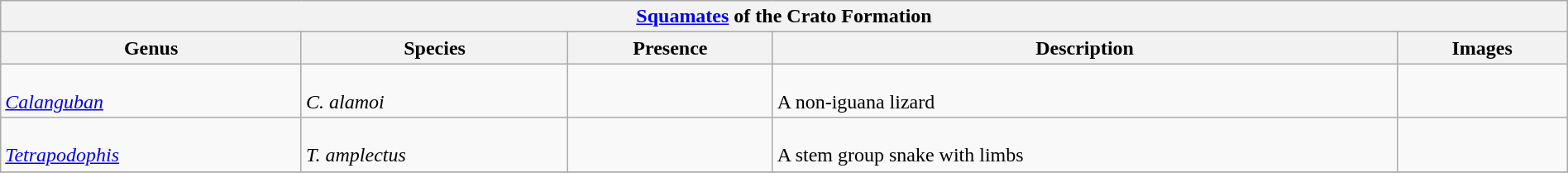<table class="wikitable" align="center" width="100%">
<tr>
<th colspan="5" style="text-align:center"><strong><a href='#'>Squamates</a> of the Crato Formation</strong></th>
</tr>
<tr>
<th>Genus</th>
<th>Species</th>
<th>Presence</th>
<th>Description</th>
<th>Images</th>
</tr>
<tr>
<td><br><em><a href='#'>Calanguban</a></em></td>
<td><br><em>C. alamoi </em></td>
<td></td>
<td><br>A non-iguana lizard</td>
<td></td>
</tr>
<tr>
<td><br><em><a href='#'>Tetrapodophis</a></em></td>
<td><br><em>T. amplectus</em></td>
<td></td>
<td><br>A stem group snake with limbs</td>
<td></td>
</tr>
<tr>
</tr>
</table>
